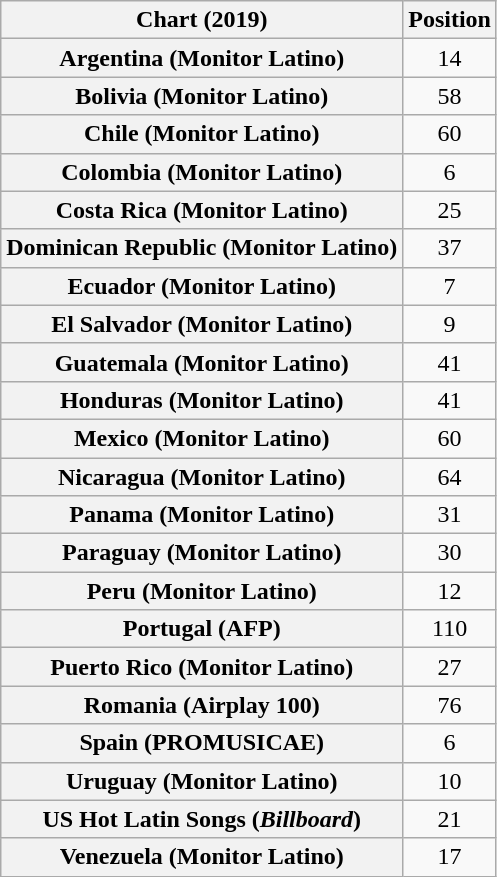<table class="wikitable sortable plainrowheaders" style="text-align:center">
<tr>
<th scope="col">Chart (2019)</th>
<th scope="col">Position</th>
</tr>
<tr>
<th scope="row">Argentina (Monitor Latino)</th>
<td>14</td>
</tr>
<tr>
<th scope="row">Bolivia (Monitor Latino)</th>
<td>58</td>
</tr>
<tr>
<th scope="row">Chile (Monitor Latino)</th>
<td>60</td>
</tr>
<tr>
<th scope="row">Colombia (Monitor Latino)</th>
<td>6</td>
</tr>
<tr>
<th scope="row">Costa Rica (Monitor Latino)</th>
<td>25</td>
</tr>
<tr>
<th scope="row">Dominican Republic (Monitor Latino)</th>
<td>37</td>
</tr>
<tr>
<th scope="row">Ecuador (Monitor Latino)</th>
<td>7</td>
</tr>
<tr>
<th scope="row">El Salvador (Monitor Latino)</th>
<td>9</td>
</tr>
<tr>
<th scope="row">Guatemala (Monitor Latino)</th>
<td>41</td>
</tr>
<tr>
<th scope="row">Honduras (Monitor Latino)</th>
<td>41</td>
</tr>
<tr>
<th scope="row">Mexico (Monitor Latino)</th>
<td>60</td>
</tr>
<tr>
<th scope="row">Nicaragua (Monitor Latino)</th>
<td>64</td>
</tr>
<tr>
<th scope="row">Panama (Monitor Latino)</th>
<td>31</td>
</tr>
<tr>
<th scope="row">Paraguay (Monitor Latino)</th>
<td>30</td>
</tr>
<tr>
<th scope="row">Peru (Monitor Latino)</th>
<td>12</td>
</tr>
<tr>
<th scope="row">Portugal (AFP)</th>
<td>110</td>
</tr>
<tr>
<th scope="row">Puerto Rico (Monitor Latino)</th>
<td>27</td>
</tr>
<tr>
<th scope="row">Romania (Airplay 100)</th>
<td>76</td>
</tr>
<tr>
<th scope="row">Spain (PROMUSICAE)</th>
<td>6</td>
</tr>
<tr>
<th scope="row">Uruguay (Monitor Latino)</th>
<td>10</td>
</tr>
<tr>
<th scope="row">US Hot Latin Songs (<em>Billboard</em>)</th>
<td>21</td>
</tr>
<tr>
<th scope="row">Venezuela (Monitor Latino)</th>
<td>17</td>
</tr>
</table>
